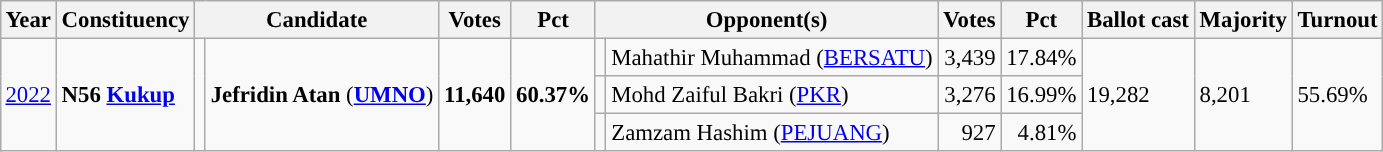<table class="wikitable" style="margin:0.5em ; font-size:95%">
<tr>
<th>Year</th>
<th>Constituency</th>
<th colspan="2">Candidate</th>
<th>Votes</th>
<th>Pct</th>
<th colspan="2">Opponent(s)</th>
<th>Votes</th>
<th>Pct</th>
<th>Ballot cast</th>
<th>Majority</th>
<th>Turnout</th>
</tr>
<tr>
<td rowspan="3"><a href='#'>2022</a></td>
<td rowspan="3"><strong>N56 <a href='#'>Kukup</a></strong></td>
<td rowspan="3" ></td>
<td rowspan="3"><strong>Jefridin Atan</strong> (<a href='#'><strong>UMNO</strong></a>)</td>
<td rowspan="3" align=right><strong>11,640</strong></td>
<td rowspan="3"><strong>60.37%</strong></td>
<td></td>
<td>Mahathir Muhammad (<a href='#'>BERSATU</a>)</td>
<td align=right>3,439</td>
<td>17.84%</td>
<td rowspan="3">19,282</td>
<td rowspan="3">8,201</td>
<td rowspan="3">55.69%</td>
</tr>
<tr>
<td></td>
<td>Mohd Zaiful Bakri (<a href='#'>PKR</a>)</td>
<td align=right>3,276</td>
<td>16.99%</td>
</tr>
<tr>
<td></td>
<td>Zamzam Hashim (<a href='#'>PEJUANG</a>)</td>
<td align=right>927</td>
<td align=right>4.81%</td>
</tr>
</table>
